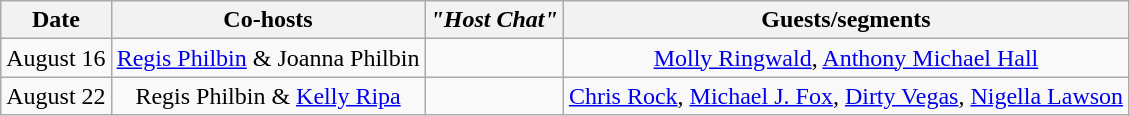<table class="wikitable sortable" style="text-align:center;">
<tr>
<th>Date</th>
<th>Co-hosts</th>
<th><em>"Host Chat"</em></th>
<th>Guests/segments</th>
</tr>
<tr>
<td>August 16</td>
<td><a href='#'>Regis Philbin</a> & Joanna Philbin</td>
<td></td>
<td><a href='#'>Molly Ringwald</a>, <a href='#'>Anthony Michael Hall</a></td>
</tr>
<tr>
<td>August 22</td>
<td>Regis Philbin & <a href='#'>Kelly Ripa</a></td>
<td></td>
<td><a href='#'>Chris Rock</a>, <a href='#'>Michael J. Fox</a>, <a href='#'>Dirty Vegas</a>, <a href='#'>Nigella Lawson</a></td>
</tr>
</table>
